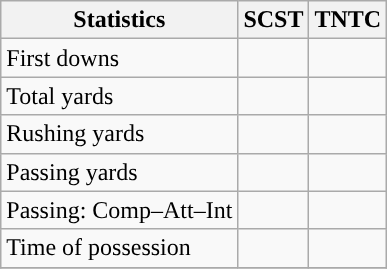<table class="wikitable" style="float: left;">
<tr>
<th>Statistics</th>
<th>SCST</th>
<th>TNTC</th>
</tr>
<tr>
<td>First downs</td>
<td></td>
<td></td>
</tr>
<tr>
<td>Total yards</td>
<td></td>
<td></td>
</tr>
<tr>
<td>Rushing yards</td>
<td></td>
<td></td>
</tr>
<tr>
<td>Passing yards</td>
<td></td>
<td></td>
</tr>
<tr>
<td>Passing: Comp–Att–Int</td>
<td></td>
<td></td>
</tr>
<tr>
<td>Time of possession</td>
<td></td>
<td></td>
</tr>
<tr>
</tr>
</table>
